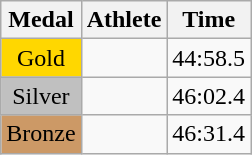<table class="wikitable">
<tr>
<th>Medal</th>
<th>Athlete</th>
<th>Time</th>
</tr>
<tr>
<td style="text-align:center;background-color:gold;">Gold</td>
<td></td>
<td>44:58.5</td>
</tr>
<tr>
<td style="text-align:center;background-color:silver;">Silver</td>
<td></td>
<td>46:02.4</td>
</tr>
<tr>
<td style="text-align:center;background-color:#CC9966;">Bronze</td>
<td></td>
<td>46:31.4</td>
</tr>
</table>
